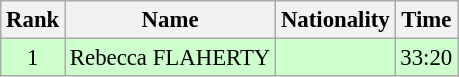<table class="wikitable sortable" style="text-align:center;font-size:95%">
<tr>
<th>Rank</th>
<th>Name</th>
<th>Nationality</th>
<th>Time</th>
</tr>
<tr bgcolor="ccffcc">
<td>1</td>
<td>Rebecca FLAHERTY</td>
<td></td>
<td>33:20</td>
</tr>
</table>
